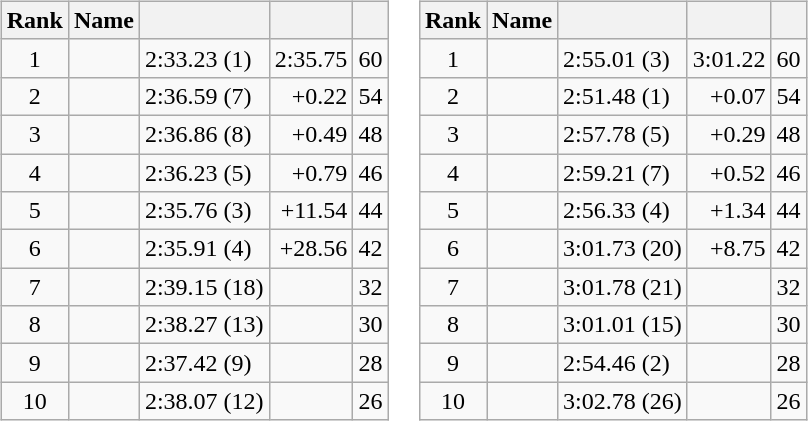<table border="0">
<tr>
<td valign="top"><br><table class="wikitable">
<tr>
<th>Rank</th>
<th>Name</th>
<th></th>
<th></th>
<th></th>
</tr>
<tr>
<td style="text-align:center;">1</td>
<td></td>
<td>2:33.23 (1)</td>
<td align="right">2:35.75</td>
<td>60</td>
</tr>
<tr>
<td style="text-align:center;">2</td>
<td></td>
<td>2:36.59 (7)</td>
<td align="right">+0.22</td>
<td>54</td>
</tr>
<tr>
<td style="text-align:center;">3</td>
<td></td>
<td>2:36.86 (8)</td>
<td align="right">+0.49</td>
<td>48</td>
</tr>
<tr>
<td style="text-align:center;">4</td>
<td></td>
<td>2:36.23 (5)</td>
<td align="right">+0.79</td>
<td>46</td>
</tr>
<tr>
<td style="text-align:center;">5</td>
<td></td>
<td>2:35.76 (3)</td>
<td align="right">+11.54</td>
<td>44</td>
</tr>
<tr>
<td style="text-align:center;">6</td>
<td></td>
<td>2:35.91 (4)</td>
<td align="right">+28.56</td>
<td>42</td>
</tr>
<tr>
<td style="text-align:center;">7</td>
<td></td>
<td>2:39.15 (18)</td>
<td align="center"></td>
<td>32</td>
</tr>
<tr>
<td style="text-align:center;">8</td>
<td></td>
<td>2:38.27 (13)</td>
<td align="center"></td>
<td>30</td>
</tr>
<tr>
<td style="text-align:center;">9</td>
<td></td>
<td>2:37.42 (9)</td>
<td align="center"></td>
<td>28</td>
</tr>
<tr>
<td style="text-align:center;">10</td>
<td></td>
<td>2:38.07 (12)</td>
<td align="center"></td>
<td>26</td>
</tr>
</table>
</td>
<td valign="top"><br><table class="wikitable">
<tr>
<th>Rank</th>
<th>Name</th>
<th></th>
<th></th>
<th></th>
</tr>
<tr>
<td style="text-align:center;">1</td>
<td></td>
<td>2:55.01 (3)</td>
<td align="right">3:01.22</td>
<td>60</td>
</tr>
<tr>
<td style="text-align:center;">2</td>
<td></td>
<td>2:51.48 (1)</td>
<td align="right">+0.07</td>
<td>54</td>
</tr>
<tr>
<td style="text-align:center;">3</td>
<td></td>
<td>2:57.78 (5)</td>
<td align="right">+0.29</td>
<td>48</td>
</tr>
<tr>
<td style="text-align:center;">4</td>
<td></td>
<td>2:59.21 (7)</td>
<td align="right">+0.52</td>
<td>46</td>
</tr>
<tr>
<td style="text-align:center;">5</td>
<td></td>
<td>2:56.33 (4)</td>
<td align="right">+1.34</td>
<td>44</td>
</tr>
<tr>
<td style="text-align:center;">6</td>
<td></td>
<td>3:01.73 (20)</td>
<td align="right">+8.75</td>
<td>42</td>
</tr>
<tr>
<td style="text-align:center;">7</td>
<td></td>
<td>3:01.78 (21)</td>
<td align="center"></td>
<td>32</td>
</tr>
<tr>
<td style="text-align:center;">8</td>
<td></td>
<td>3:01.01 (15)</td>
<td align="center"></td>
<td>30</td>
</tr>
<tr>
<td style="text-align:center;">9</td>
<td></td>
<td>2:54.46 (2)</td>
<td align="center"></td>
<td>28</td>
</tr>
<tr>
<td style="text-align:center;">10</td>
<td></td>
<td>3:02.78 (26)</td>
<td align="center"></td>
<td>26</td>
</tr>
</table>
</td>
</tr>
</table>
